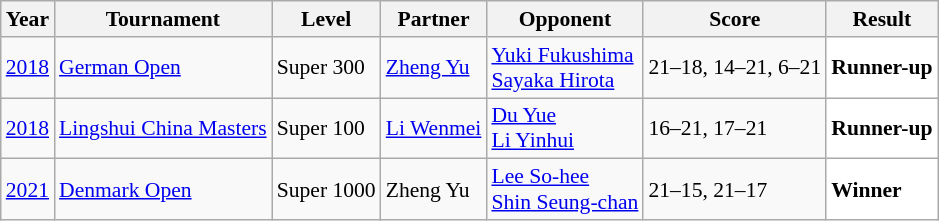<table class="sortable wikitable" style="font-size: 90%;">
<tr>
<th>Year</th>
<th>Tournament</th>
<th>Level</th>
<th>Partner</th>
<th>Opponent</th>
<th>Score</th>
<th>Result</th>
</tr>
<tr>
<td align="center"><a href='#'>2018</a></td>
<td align="left"><a href='#'>German Open</a></td>
<td align="left">Super 300</td>
<td align="left"> <a href='#'>Zheng Yu</a></td>
<td align="left"> <a href='#'>Yuki Fukushima</a><br> <a href='#'>Sayaka Hirota</a></td>
<td align="left">21–18, 14–21, 6–21</td>
<td style="text-align:left; background:white"> <strong>Runner-up</strong></td>
</tr>
<tr>
<td align="center"><a href='#'>2018</a></td>
<td align="left"><a href='#'>Lingshui China Masters</a></td>
<td align="left">Super 100</td>
<td align="left"> <a href='#'>Li Wenmei</a></td>
<td align="left"> <a href='#'>Du Yue</a><br> <a href='#'>Li Yinhui</a></td>
<td align="left">16–21, 17–21</td>
<td style="text-align:left; background:white"> <strong>Runner-up</strong></td>
</tr>
<tr>
<td align="center"><a href='#'>2021</a></td>
<td align="left"><a href='#'>Denmark Open</a></td>
<td align="left">Super 1000</td>
<td align="left"> Zheng Yu</td>
<td align="left"> <a href='#'>Lee So-hee</a><br> <a href='#'>Shin Seung-chan</a></td>
<td align="left">21–15, 21–17</td>
<td style="text-align:left; background:white"> <strong>Winner</strong></td>
</tr>
</table>
